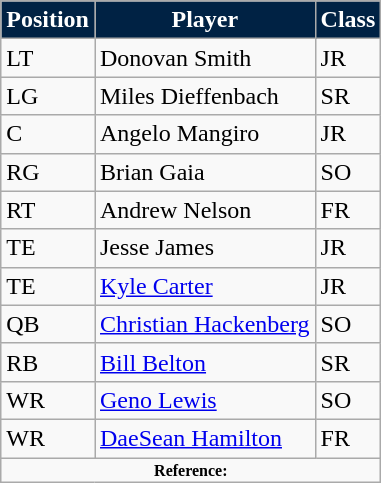<table class="wikitable">
<tr>
<th style="background:#024; color:#fff;">Position</th>
<th style="background:#024; color:#fff;">Player</th>
<th style="background:#024; color:#fff;">Class</th>
</tr>
<tr>
<td>LT</td>
<td>Donovan Smith</td>
<td>JR</td>
</tr>
<tr>
<td>LG</td>
<td>Miles Dieffenbach</td>
<td>SR</td>
</tr>
<tr>
<td>C</td>
<td>Angelo Mangiro</td>
<td>JR</td>
</tr>
<tr>
<td>RG</td>
<td>Brian Gaia</td>
<td>SO</td>
</tr>
<tr>
<td>RT</td>
<td>Andrew Nelson</td>
<td>FR</td>
</tr>
<tr>
<td>TE</td>
<td>Jesse James</td>
<td>JR</td>
</tr>
<tr>
<td>TE</td>
<td><a href='#'>Kyle Carter</a></td>
<td>JR</td>
</tr>
<tr>
<td>QB</td>
<td><a href='#'>Christian Hackenberg</a></td>
<td>SO</td>
</tr>
<tr>
<td>RB</td>
<td><a href='#'>Bill Belton</a></td>
<td>SR</td>
</tr>
<tr>
<td>WR</td>
<td><a href='#'>Geno Lewis</a></td>
<td>SO</td>
</tr>
<tr>
<td>WR</td>
<td><a href='#'>DaeSean Hamilton</a></td>
<td>FR</td>
</tr>
<tr>
<td colspan="3" style="font-size:8pt; text-align:center;"><strong>Reference:</strong></td>
</tr>
</table>
